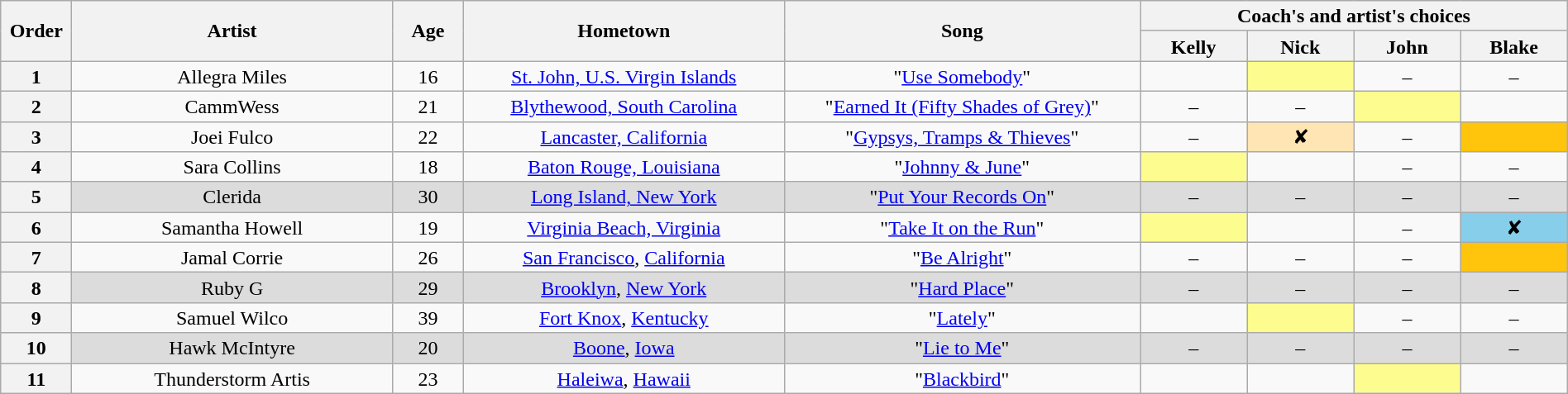<table class="wikitable" style="text-align:center; line-height:17px; width:100%">
<tr>
<th scope="col" rowspan="2" style="width:04%">Order</th>
<th scope="col" rowspan="2" style="width:18%">Artist</th>
<th scope="col" rowspan="2" style="width:04%">Age</th>
<th scope="col" rowspan="2" style="width:18%">Hometown</th>
<th scope="col" rowspan="2" style="width:20%">Song</th>
<th scope="col" colspan="4" style="width:24%">Coach's and artist's choices</th>
</tr>
<tr>
<th style="width:06%">Kelly</th>
<th style="width:06%">Nick</th>
<th style="width:06%">John</th>
<th style="width:06%">Blake</th>
</tr>
<tr>
<th>1</th>
<td>Allegra Miles</td>
<td>16</td>
<td><a href='#'>St. John, U.S. Virgin Islands</a></td>
<td>"<a href='#'>Use Somebody</a>"</td>
<td><em></em></td>
<td bgcolor="#fdfc8f"><em></em></td>
<td>–</td>
<td>–</td>
</tr>
<tr>
<th>2</th>
<td>CammWess</td>
<td>21</td>
<td><a href='#'>Blythewood, South Carolina</a></td>
<td>"<a href='#'>Earned It (Fifty Shades of Grey)</a>"</td>
<td>–</td>
<td>–</td>
<td bgcolor="#fdfc8f"><em></em></td>
<td><em></em></td>
</tr>
<tr>
<th>3</th>
<td>Joei Fulco</td>
<td>22</td>
<td><a href='#'>Lancaster, California</a></td>
<td>"<a href='#'>Gypsys, Tramps & Thieves</a>"</td>
<td>–</td>
<td style="background:#ffe5b4">✘</td>
<td>–</td>
<td style="background:#ffc40c"><em></em></td>
</tr>
<tr>
<th>4</th>
<td>Sara Collins</td>
<td>18</td>
<td><a href='#'>Baton Rouge, Louisiana</a></td>
<td>"<a href='#'>Johnny & June</a>"</td>
<td bgcolor="#fdfc8f"><em></em></td>
<td><em></em></td>
<td>–</td>
<td>–</td>
</tr>
<tr style="background:#DCDCDC">
<th>5</th>
<td>Clerida</td>
<td>30</td>
<td><a href='#'>Long Island, New York</a></td>
<td>"<a href='#'>Put Your Records On</a>"</td>
<td>–</td>
<td>–</td>
<td>–</td>
<td>–</td>
</tr>
<tr>
<th>6</th>
<td>Samantha Howell</td>
<td>19</td>
<td><a href='#'>Virginia Beach, Virginia</a></td>
<td>"<a href='#'>Take It on the Run</a>"</td>
<td bgcolor="#fdfc8f"><em></em></td>
<td><em></em></td>
<td>–</td>
<td style="background:#87ceeb">✘</td>
</tr>
<tr>
<th>7</th>
<td>Jamal Corrie</td>
<td>26</td>
<td><a href='#'>San Francisco</a>, <a href='#'>California</a></td>
<td>"<a href='#'>Be Alright</a>"</td>
<td>–</td>
<td>–</td>
<td>–</td>
<td style="background:#ffc40c"><em></em></td>
</tr>
<tr style="background:#DCDCDC">
<th>8</th>
<td>Ruby G</td>
<td>29</td>
<td><a href='#'>Brooklyn</a>, <a href='#'>New York</a></td>
<td>"<a href='#'>Hard Place</a>"</td>
<td>–</td>
<td>–</td>
<td>–</td>
<td>–</td>
</tr>
<tr>
<th>9</th>
<td>Samuel Wilco</td>
<td>39</td>
<td><a href='#'>Fort Knox</a>, <a href='#'>Kentucky</a></td>
<td>"<a href='#'>Lately</a>"</td>
<td><em></em></td>
<td bgcolor="#fdfc8f"><em></em></td>
<td>–</td>
<td>–</td>
</tr>
<tr style="background:#DCDCDC">
<th>10</th>
<td>Hawk McIntyre</td>
<td>20</td>
<td><a href='#'>Boone</a>, <a href='#'>Iowa</a></td>
<td>"<a href='#'>Lie to Me</a>"</td>
<td>–</td>
<td>–</td>
<td>–</td>
<td>–</td>
</tr>
<tr>
<th>11</th>
<td>Thunderstorm Artis</td>
<td>23</td>
<td><a href='#'>Haleiwa</a>, <a href='#'>Hawaii</a></td>
<td>"<a href='#'>Blackbird</a>"</td>
<td><em></em></td>
<td><em></em></td>
<td bgcolor="#fdfc8f"><em></em></td>
<td><em></em></td>
</tr>
</table>
